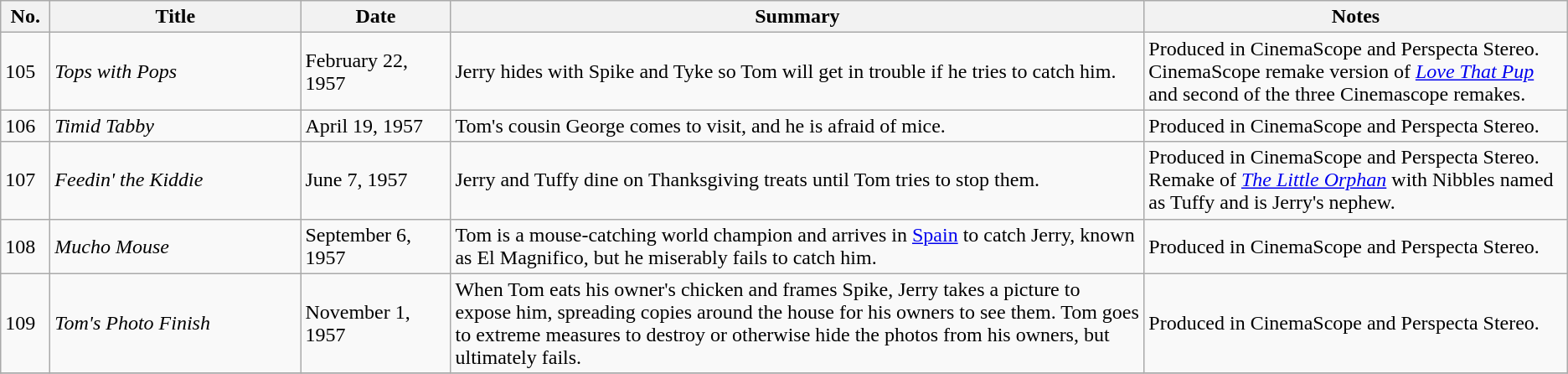<table class="wikitable">
<tr>
<th style="width:2em">No.</th>
<th style="width:12em">Title</th>
<th style="width:7em">Date</th>
<th>Summary</th>
<th>Notes</th>
</tr>
<tr>
<td>105</td>
<td><em>Tops with Pops</em></td>
<td>February 22, 1957</td>
<td>Jerry hides with Spike and Tyke so Tom will get in trouble if he tries to catch him.</td>
<td>Produced in CinemaScope and Perspecta Stereo. CinemaScope remake version of <em><a href='#'>Love That Pup</a></em> and second of the three Cinemascope remakes.</td>
</tr>
<tr>
<td>106</td>
<td><em>Timid Tabby</em></td>
<td>April 19, 1957</td>
<td>Tom's cousin George comes to visit, and he is afraid of mice.</td>
<td>Produced in CinemaScope and Perspecta Stereo.</td>
</tr>
<tr>
<td>107</td>
<td><em>Feedin' the Kiddie</em></td>
<td>June 7, 1957</td>
<td>Jerry and Tuffy dine on Thanksgiving treats until Tom tries to stop them.</td>
<td>Produced in CinemaScope and Perspecta Stereo. Remake of <em><a href='#'>The Little Orphan</a></em> with Nibbles  named as Tuffy and is Jerry's nephew.</td>
</tr>
<tr>
<td>108</td>
<td><em>Mucho Mouse</em></td>
<td>September 6, 1957</td>
<td>Tom is a mouse-catching world champion and arrives in <a href='#'>Spain</a> to catch Jerry, known as El Magnifico, but he miserably fails to catch him.</td>
<td>Produced in CinemaScope and Perspecta Stereo.</td>
</tr>
<tr>
<td>109</td>
<td><em>Tom's Photo Finish</em></td>
<td>November 1, 1957</td>
<td>When Tom eats his owner's chicken and frames Spike, Jerry takes a picture to expose him, spreading copies around the house for his owners to see them. Tom goes to extreme measures to destroy or otherwise hide the photos from his owners, but ultimately fails.</td>
<td>Produced in CinemaScope and Perspecta Stereo.</td>
</tr>
<tr>
</tr>
</table>
